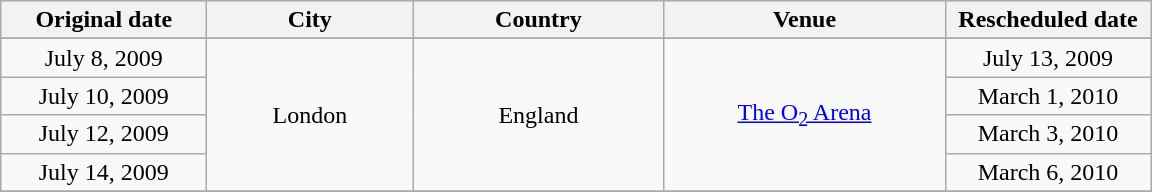<table class="wikitable" style="text-align:center;">
<tr>
<th style="width:130px;">Original date</th>
<th style="width:130px;">City</th>
<th style="width:160px;">Country</th>
<th style="width:180px;">Venue</th>
<th style="width:130px;">Rescheduled date</th>
</tr>
<tr>
</tr>
<tr style="background:#ddd;">
</tr>
<tr>
<td>July 8, 2009</td>
<td rowspan="4">London</td>
<td rowspan="4">England</td>
<td rowspan="4"><a href='#'>The O<sub>2</sub> Arena</a></td>
<td>July 13, 2009</td>
</tr>
<tr>
<td>July 10, 2009</td>
<td>March 1, 2010</td>
</tr>
<tr>
<td>July 12, 2009</td>
<td>March 3, 2010</td>
</tr>
<tr>
<td>July 14, 2009</td>
<td>March 6, 2010</td>
</tr>
<tr>
</tr>
</table>
